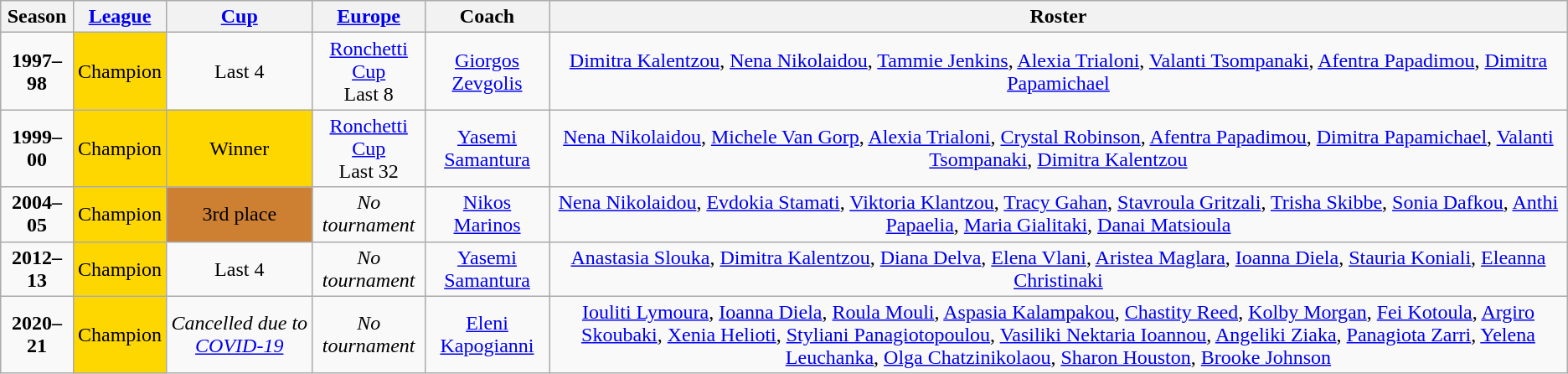<table class="wikitable" style="text-align: center">
<tr>
<th>Season</th>
<th><a href='#'>League</a></th>
<th><a href='#'>Cup</a></th>
<th><a href='#'>Europe</a></th>
<th>Coach</th>
<th>Roster</th>
</tr>
<tr>
<td><strong>1997–98</strong></td>
<td bgcolor= gold>Champion</td>
<td>Last 4</td>
<td><a href='#'>Ronchetti Cup</a> <br>Last 8</td>
<td><a href='#'>Giorgos Zevgolis</a></td>
<td><a href='#'>Dimitra Kalentzou</a>, <a href='#'>Nena Nikolaidou</a>, <a href='#'>Tammie Jenkins</a>, <a href='#'>Alexia Trialoni</a>, <a href='#'>Valanti Tsompanaki</a>, <a href='#'>Afentra Papadimou</a>, <a href='#'>Dimitra Papamichael</a></td>
</tr>
<tr>
<td><strong>1999–00</strong></td>
<td bgcolor= gold>Champion</td>
<td bgcolor= gold>Winner</td>
<td><a href='#'>Ronchetti Cup</a> <br>Last 32</td>
<td><a href='#'>Yasemi Samantura</a></td>
<td><a href='#'>Nena Nikolaidou</a>, <a href='#'>Michele Van Gorp</a>, <a href='#'>Alexia Trialoni</a>, <a href='#'>Crystal Robinson</a>, <a href='#'>Afentra Papadimou</a>, <a href='#'>Dimitra Papamichael</a>, <a href='#'>Valanti Tsompanaki</a>, <a href='#'>Dimitra Kalentzou</a></td>
</tr>
<tr>
<td><strong>2004–05</strong></td>
<td bgcolor= gold>Champion</td>
<td bgcolor= #CD7F32>3rd place</td>
<td><em>No tournament</em></td>
<td><a href='#'>Nikos Marinos</a></td>
<td><a href='#'>Nena Nikolaidou</a>, <a href='#'>Evdokia Stamati</a>, <a href='#'>Viktoria Klantzou</a>, <a href='#'>Tracy Gahan</a>, <a href='#'>Stavroula Gritzali</a>, <a href='#'>Trisha Skibbe</a>, <a href='#'>Sonia Dafkou</a>, <a href='#'>Anthi Papaelia</a>, <a href='#'>Maria Gialitaki</a>, <a href='#'>Danai Matsioula</a></td>
</tr>
<tr>
<td><strong>2012–13</strong></td>
<td bgcolor= gold>Champion</td>
<td>Last 4</td>
<td><em>No tournament</em></td>
<td><a href='#'>Yasemi Samantura</a></td>
<td><a href='#'>Anastasia Slouka</a>, <a href='#'>Dimitra Kalentzou</a>, <a href='#'>Diana Delva</a>, <a href='#'>Elena Vlani</a>, <a href='#'>Aristea Maglara</a>, <a href='#'>Ioanna Diela</a>, <a href='#'>Stauria Koniali</a>, <a href='#'>Eleanna Christinaki</a></td>
</tr>
<tr>
<td><strong>2020–21</strong></td>
<td bgcolor= gold>Champion</td>
<td><em>Cancelled due to <a href='#'>COVID-19</a></em></td>
<td><em>No tournament</em></td>
<td><a href='#'>Eleni Kapogianni</a></td>
<td><a href='#'>Iouliti Lymoura</a>, <a href='#'>Ioanna Diela</a>, <a href='#'>Roula Mouli</a>, <a href='#'>Aspasia Kalampakou</a>, <a href='#'>Chastity Reed</a>, <a href='#'>Kolby Morgan</a>, <a href='#'>Fei Kotoula</a>, <a href='#'>Argiro Skoubaki</a>, <a href='#'>Xenia Helioti</a>, <a href='#'>Styliani Panagiotopoulou</a>, <a href='#'>Vasiliki Nektaria Ioannou</a>, <a href='#'>Angeliki Ziaka</a>, <a href='#'>Panagiota Zarri</a>, <a href='#'>Yelena Leuchanka</a>, <a href='#'>Olga Chatzinikolaou</a>, <a href='#'>Sharon Houston</a>, <a href='#'>Brooke Johnson</a></td>
</tr>
</table>
